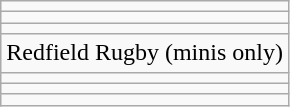<table class="wikitable">
<tr>
<td></td>
</tr>
<tr>
<td></td>
</tr>
<tr>
<td></td>
</tr>
<tr>
<td>Redfield Rugby (minis only)</td>
</tr>
<tr>
<td></td>
</tr>
<tr>
<td></td>
</tr>
<tr>
<td></td>
</tr>
</table>
